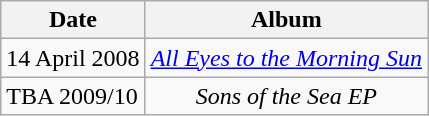<table class="wikitable">
<tr>
<th>Date</th>
<th>Album</th>
</tr>
<tr>
<td>14 April 2008</td>
<td align="center"><em><a href='#'>All Eyes to the Morning Sun</a></em></td>
</tr>
<tr>
<td>TBA 2009/10</td>
<td align="center"><em>Sons of the Sea EP</em></td>
</tr>
</table>
